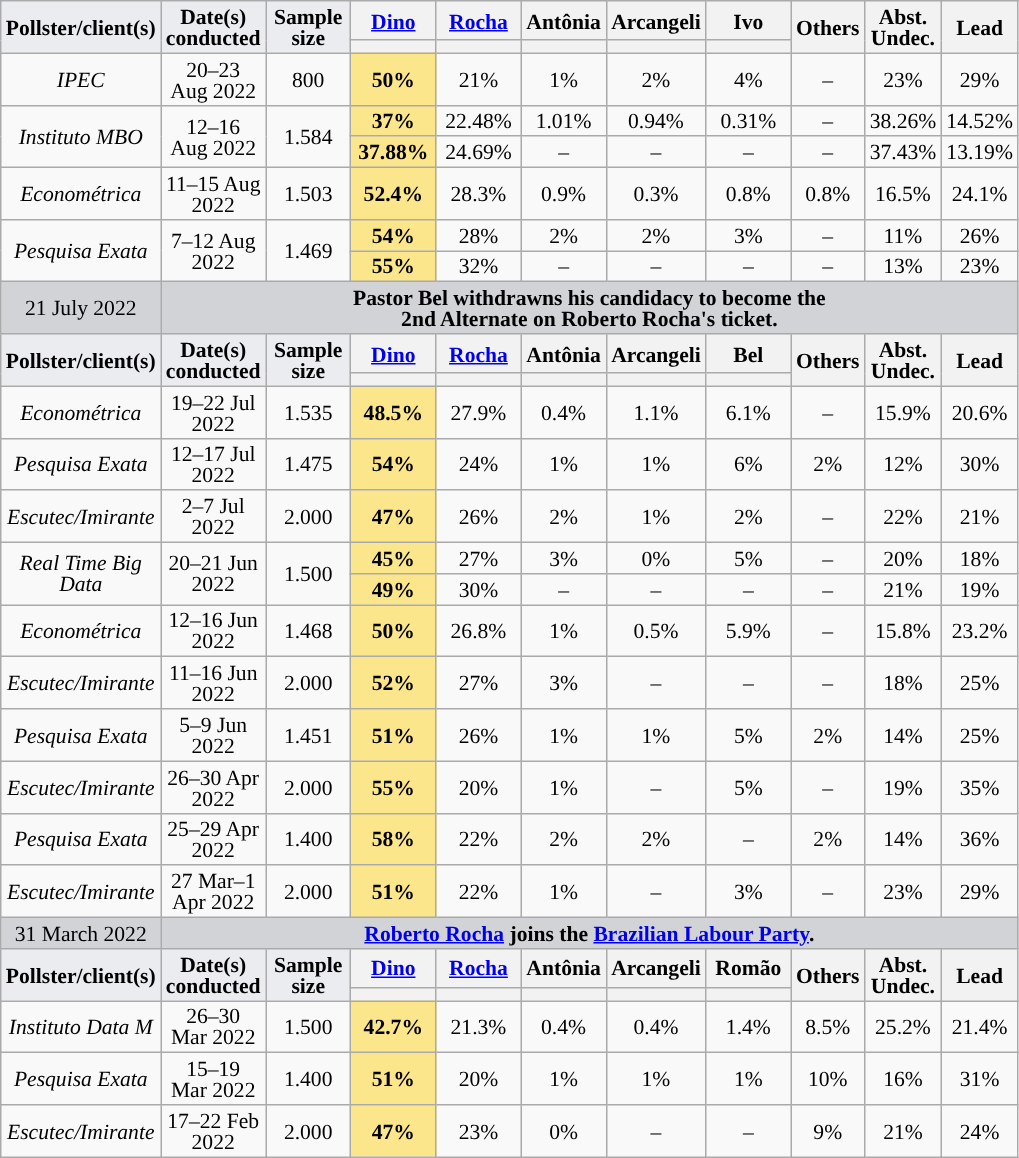<table class="wikitable sortable" style="text-align:center;font-size:90%;line-height:14px;">
<tr>
<td rowspan="2" class="unsortable" style="width:50px;background:#eaecf0;"><strong>Pollster/client(s)</strong></td>
<td rowspan="2" class="unsortable" style="width:50px;background:#eaecf0;"><strong>Date(s) <br>conducted</strong></td>
<td rowspan="2" class="unsortable" style="width:50px;background:#eaecf0;"><strong>Sample <br>size</strong></td>
<th class="unsortable" style="width:50px;"><a href='#'>Dino</a><br></th>
<th class="unsortable" style="width:50px;"><a href='#'>Rocha</a><br></th>
<th class="unsortable" style="width:50px;">Antônia<br></th>
<th class="unsortable" style="width:50px;">Arcangeli<br></th>
<th class="unsortable" style="width:50px;">Ivo<br></th>
<th rowspan="2">Others</th>
<th rowspan="2">Abst.<br>Undec.</th>
<th rowspan="2" class="unsortable">Lead</th>
</tr>
<tr>
<th style="background:"></th>
<th style="background:"></th>
<th style="background:"></th>
<th style="background:"></th>
<th style="background:"></th>
</tr>
<tr>
<td><em>IPEC</em></td>
<td>20–23 Aug 2022</td>
<td>800</td>
<td style="background:#fce68b;"><strong>50%</strong></td>
<td>21%</td>
<td>1%</td>
<td>2%</td>
<td>4%</td>
<td>–</td>
<td>23%</td>
<td style="background:">29%</td>
</tr>
<tr>
<td rowspan="2"><em>Instituto MBO</em></td>
<td rowspan="2">12–16 Aug 2022</td>
<td rowspan="2">1.584</td>
<td style="background:#fce68b;"><strong>37%</strong></td>
<td>22.48%</td>
<td>1.01%</td>
<td>0.94%</td>
<td>0.31%</td>
<td>–</td>
<td>38.26%</td>
<td style="background:">14.52%</td>
</tr>
<tr>
<td style="background:#fce68b;"><strong>37.88%</strong></td>
<td>24.69%</td>
<td>–</td>
<td>–</td>
<td>–</td>
<td>–</td>
<td>37.43%</td>
<td style="background:">13.19%</td>
</tr>
<tr>
<td><em>Econométrica</em></td>
<td>11–15 Aug 2022</td>
<td>1.503</td>
<td style="background:#fce68b;"><strong>52.4%</strong></td>
<td>28.3%</td>
<td>0.9%</td>
<td>0.3%</td>
<td>0.8%</td>
<td>0.8%</td>
<td>16.5%</td>
<td style="background:">24.1%</td>
</tr>
<tr>
<td rowspan="2"><em>Pesquisa Exata</em></td>
<td rowspan="2">7–12 Aug 2022</td>
<td rowspan="2">1.469</td>
<td style="background:#fce68b;"><strong>54%</strong></td>
<td>28%</td>
<td>2%</td>
<td>2%</td>
<td>3%</td>
<td>–</td>
<td>11%</td>
<td style="background:">26%</td>
</tr>
<tr>
<td style="background:#fce68b;"><strong>55%</strong></td>
<td>32%</td>
<td>–</td>
<td>–</td>
<td>–</td>
<td>–</td>
<td>13%</td>
<td style="background:">23%</td>
</tr>
<tr>
<td style="background:#d1d3d7;">21 July 2022</td>
<td colspan="10" style="background:#d1d3d7;"><strong>Pastor Bel withdrawns his candidacy to become the <br>2nd Alternate on Roberto Rocha's ticket.</strong></td>
</tr>
<tr>
<td rowspan="2" class="unsortable" style="width:50px;background:#eaecf0;"><strong>Pollster/client(s)</strong></td>
<td rowspan="2" class="unsortable" style="width:50px;background:#eaecf0;"><strong>Date(s) <br>conducted</strong></td>
<td rowspan="2" class="unsortable" style="width:50px;background:#eaecf0;"><strong>Sample <br>size</strong></td>
<th class="unsortable" style="width:50px;"><a href='#'>Dino</a><br></th>
<th class="unsortable" style="width:50px;"><a href='#'>Rocha</a><br></th>
<th class="unsortable" style="width:50px;">Antônia<br></th>
<th class="unsortable" style="width:50px;">Arcangeli<br></th>
<th class="unsortable" style="width:50px;">Bel<br></th>
<th rowspan="2">Others</th>
<th rowspan="2">Abst.<br>Undec.</th>
<th rowspan="2" class="unsortable">Lead</th>
</tr>
<tr>
<th style="background:"></th>
<th style="background:"></th>
<th style="background:"></th>
<th style="background:"></th>
<th style="background:"></th>
</tr>
<tr>
<td><em>Econométrica</em></td>
<td>19–22 Jul 2022</td>
<td>1.535</td>
<td style="background:#fce68b;"><strong>48.5%</strong></td>
<td>27.9%</td>
<td>0.4%</td>
<td>1.1%</td>
<td>6.1%</td>
<td>–</td>
<td>15.9%</td>
<td style="background:">20.6%</td>
</tr>
<tr>
<td><em>Pesquisa Exata</em></td>
<td>12–17 Jul 2022</td>
<td>1.475</td>
<td style="background:#fce68b;"><strong>54%</strong></td>
<td>24%</td>
<td>1%</td>
<td>1%</td>
<td>6%</td>
<td>2%</td>
<td>12%</td>
<td style="background:">30%</td>
</tr>
<tr>
<td><em>Escutec/Imirante</em></td>
<td>2–7 Jul 2022</td>
<td>2.000</td>
<td style="background:#fce68b;"><strong>47%</strong></td>
<td>26%</td>
<td>2%</td>
<td>1%</td>
<td>2%</td>
<td>–</td>
<td>22%</td>
<td style="background:">21%</td>
</tr>
<tr>
<td rowspan="2"><em>Real Time Big Data</em></td>
<td rowspan="2">20–21 Jun 2022</td>
<td rowspan="2">1.500</td>
<td style="background:#fce68b;"><strong>45%</strong></td>
<td>27%</td>
<td>3%</td>
<td>0%</td>
<td>5%</td>
<td>–</td>
<td>20%</td>
<td style="background:">18%</td>
</tr>
<tr>
<td style="background:#fce68b;"><strong>49%</strong></td>
<td>30%</td>
<td>–</td>
<td>–</td>
<td>–</td>
<td>–</td>
<td>21%</td>
<td style="background:">19%</td>
</tr>
<tr>
<td><em>Econométrica</em></td>
<td>12–16 Jun 2022</td>
<td>1.468</td>
<td style="background:#fce68b;"><strong>50%</strong></td>
<td>26.8%</td>
<td>1%</td>
<td>0.5%</td>
<td>5.9%</td>
<td>–</td>
<td>15.8%</td>
<td style="background:">23.2%</td>
</tr>
<tr>
<td><em>Escutec/Imirante</em></td>
<td>11–16 Jun 2022</td>
<td>2.000</td>
<td style="background:#fce68b;"><strong>52%</strong></td>
<td>27%</td>
<td>3%</td>
<td>–</td>
<td>–</td>
<td>–</td>
<td>18%</td>
<td style="background:">25%</td>
</tr>
<tr>
<td><em>Pesquisa Exata</em></td>
<td>5–9 Jun 2022</td>
<td>1.451</td>
<td style="background:#fce68b;"><strong>51%</strong></td>
<td>26%</td>
<td>1%</td>
<td>1%</td>
<td>5%</td>
<td>2%</td>
<td>14%</td>
<td style="background:">25%</td>
</tr>
<tr>
<td><em>Escutec/Imirante</em></td>
<td>26–30 Apr 2022</td>
<td>2.000</td>
<td style="background:#fce68b;"><strong>55%</strong></td>
<td>20%</td>
<td>1%</td>
<td>–</td>
<td>5%</td>
<td>–</td>
<td>19%</td>
<td style="background:">35%</td>
</tr>
<tr>
<td><em>Pesquisa Exata</em></td>
<td>25–29 Apr 2022</td>
<td>1.400</td>
<td style="background:#fce68b;"><strong>58%</strong></td>
<td>22%</td>
<td>2%</td>
<td>2%</td>
<td>–</td>
<td>2%</td>
<td>14%</td>
<td style="background:">36%</td>
</tr>
<tr>
<td><em>Escutec/Imirante</em></td>
<td>27 Mar–1 Apr 2022</td>
<td>2.000</td>
<td style="background:#fce68b;"><strong>51%</strong></td>
<td>22%</td>
<td>1%</td>
<td>–</td>
<td>3%</td>
<td>–</td>
<td>23%</td>
<td style="background:">29%</td>
</tr>
<tr>
<td style="background:#d1d3d7;">31 March 2022</td>
<td colspan="10" style="background:#d1d3d7;"><strong><a href='#'>Roberto Rocha</a> joins the <a href='#'>Brazilian Labour Party</a>.</strong></td>
</tr>
<tr>
<td rowspan="2" class="unsortable" style="width:50px;background:#eaecf0;"><strong>Pollster/client(s)</strong></td>
<td rowspan="2" class="unsortable" style="width:50px;background:#eaecf0;"><strong>Date(s) <br>conducted</strong></td>
<td rowspan="2" class="unsortable" style="width:50px;background:#eaecf0;"><strong>Sample <br>size</strong></td>
<th class="unsortable" style="width:50px;"><a href='#'>Dino</a><br></th>
<th class="unsortable" style="width:50px;"><a href='#'>Rocha</a><br></th>
<th class="unsortable" style="width:50px;">Antônia<br></th>
<th class="unsortable" style="width:50px;">Arcangeli<br></th>
<th class="unsortable" style="width:50px;">Romão<br></th>
<th rowspan="2">Others</th>
<th rowspan="2">Abst.<br>Undec.</th>
<th rowspan="2">Lead</th>
</tr>
<tr>
<th style="background:"></th>
<th style="background:"></th>
<th style="background:"></th>
<th style="background:"></th>
<th style="background:"></th>
</tr>
<tr>
<td><em>Instituto Data M</em></td>
<td>26–30 Mar 2022</td>
<td>1.500</td>
<td style="background:#fce68b;"><strong>42.7%</strong></td>
<td>21.3%</td>
<td>0.4%</td>
<td>0.4%</td>
<td>1.4%</td>
<td>8.5%</td>
<td>25.2%</td>
<td style="background:">21.4%</td>
</tr>
<tr>
<td><em>Pesquisa Exata</em></td>
<td>15–19 Mar 2022</td>
<td>1.400</td>
<td style="background:#fce68b;"><strong>51%</strong></td>
<td>20%</td>
<td>1%</td>
<td>1%</td>
<td>1%</td>
<td>10%</td>
<td>16%</td>
<td style="background:">31%</td>
</tr>
<tr>
<td><em>Escutec/Imirante</em></td>
<td>17–22 Feb 2022</td>
<td>2.000</td>
<td style="background:#fce68b;"><strong>47%</strong></td>
<td>23%</td>
<td>0%</td>
<td>–</td>
<td>–</td>
<td>9%</td>
<td>21%</td>
<td style="background:">24%</td>
</tr>
</table>
